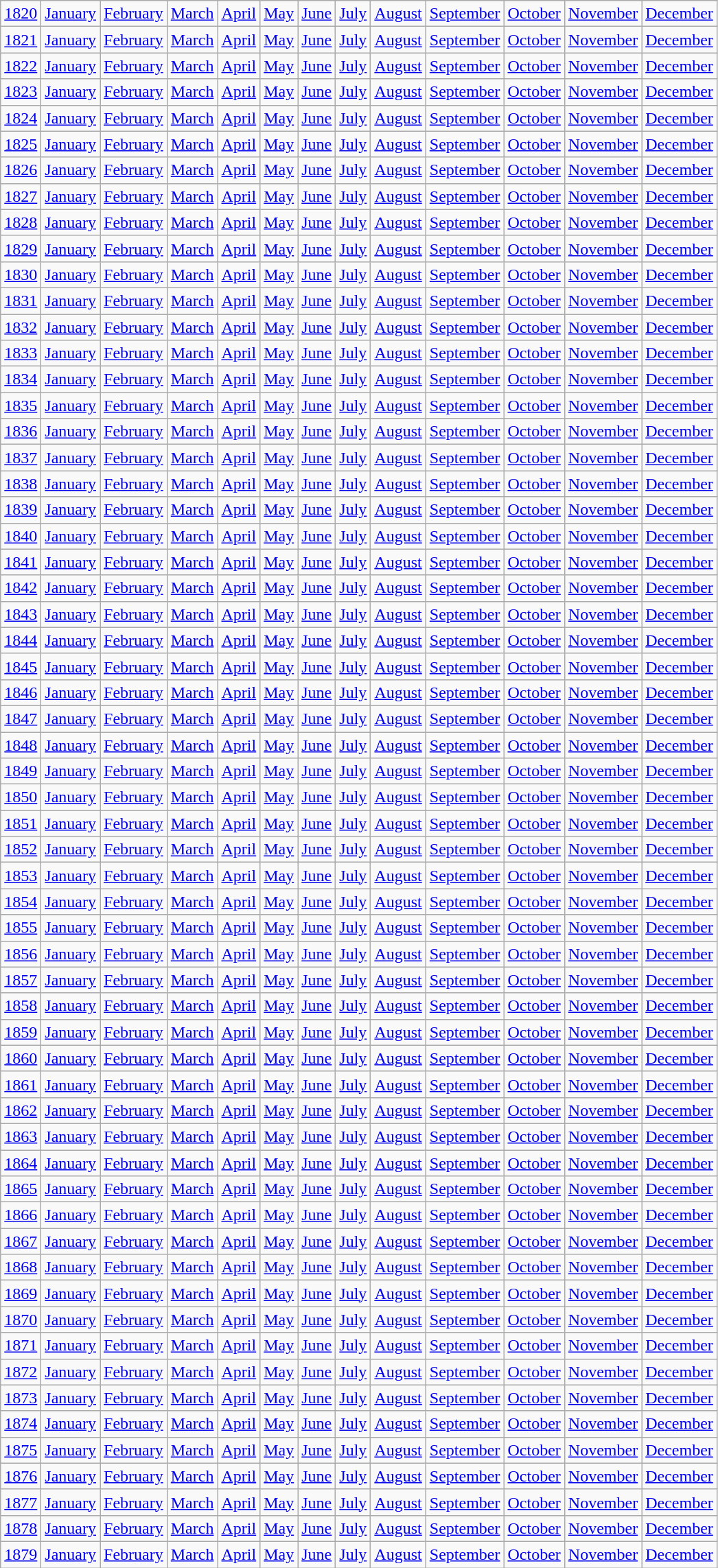<table class="wikitable">
<tr>
<td><a href='#'>1820</a></td>
<td><a href='#'>January</a></td>
<td><a href='#'>February</a></td>
<td><a href='#'>March</a></td>
<td><a href='#'>April</a></td>
<td><a href='#'>May</a></td>
<td><a href='#'>June</a></td>
<td><a href='#'>July</a></td>
<td><a href='#'>August</a></td>
<td><a href='#'>September</a></td>
<td><a href='#'>October</a></td>
<td><a href='#'>November</a></td>
<td><a href='#'>December</a></td>
</tr>
<tr>
<td><a href='#'>1821</a></td>
<td><a href='#'>January</a></td>
<td><a href='#'>February</a></td>
<td><a href='#'>March</a></td>
<td><a href='#'>April</a></td>
<td><a href='#'>May</a></td>
<td><a href='#'>June</a></td>
<td><a href='#'>July</a></td>
<td><a href='#'>August</a></td>
<td><a href='#'>September</a></td>
<td><a href='#'>October</a></td>
<td><a href='#'>November</a></td>
<td><a href='#'>December</a></td>
</tr>
<tr>
<td><a href='#'>1822</a></td>
<td><a href='#'>January</a></td>
<td><a href='#'>February</a></td>
<td><a href='#'>March</a></td>
<td><a href='#'>April</a></td>
<td><a href='#'>May</a></td>
<td><a href='#'>June</a></td>
<td><a href='#'>July</a></td>
<td><a href='#'>August</a></td>
<td><a href='#'>September</a></td>
<td><a href='#'>October</a></td>
<td><a href='#'>November</a></td>
<td><a href='#'>December</a></td>
</tr>
<tr>
<td><a href='#'>1823</a></td>
<td><a href='#'>January</a></td>
<td><a href='#'>February</a></td>
<td><a href='#'>March</a></td>
<td><a href='#'>April</a></td>
<td><a href='#'>May</a></td>
<td><a href='#'>June</a></td>
<td><a href='#'>July</a></td>
<td><a href='#'>August</a></td>
<td><a href='#'>September</a></td>
<td><a href='#'>October</a></td>
<td><a href='#'>November</a></td>
<td><a href='#'>December</a></td>
</tr>
<tr>
<td><a href='#'>1824</a></td>
<td><a href='#'>January</a></td>
<td><a href='#'>February</a></td>
<td><a href='#'>March</a></td>
<td><a href='#'>April</a></td>
<td><a href='#'>May</a></td>
<td><a href='#'>June</a></td>
<td><a href='#'>July</a></td>
<td><a href='#'>August</a></td>
<td><a href='#'>September</a></td>
<td><a href='#'>October</a></td>
<td><a href='#'>November</a></td>
<td><a href='#'>December</a></td>
</tr>
<tr>
<td><a href='#'>1825</a></td>
<td><a href='#'>January</a></td>
<td><a href='#'>February</a></td>
<td><a href='#'>March</a></td>
<td><a href='#'>April</a></td>
<td><a href='#'>May</a></td>
<td><a href='#'>June</a></td>
<td><a href='#'>July</a></td>
<td><a href='#'>August</a></td>
<td><a href='#'>September</a></td>
<td><a href='#'>October</a></td>
<td><a href='#'>November</a></td>
<td><a href='#'>December</a></td>
</tr>
<tr>
<td><a href='#'>1826</a></td>
<td><a href='#'>January</a></td>
<td><a href='#'>February</a></td>
<td><a href='#'>March</a></td>
<td><a href='#'>April</a></td>
<td><a href='#'>May</a></td>
<td><a href='#'>June</a></td>
<td><a href='#'>July</a></td>
<td><a href='#'>August</a></td>
<td><a href='#'>September</a></td>
<td><a href='#'>October</a></td>
<td><a href='#'>November</a></td>
<td><a href='#'>December</a></td>
</tr>
<tr>
<td><a href='#'>1827</a></td>
<td><a href='#'>January</a></td>
<td><a href='#'>February</a></td>
<td><a href='#'>March</a></td>
<td><a href='#'>April</a></td>
<td><a href='#'>May</a></td>
<td><a href='#'>June</a></td>
<td><a href='#'>July</a></td>
<td><a href='#'>August</a></td>
<td><a href='#'>September</a></td>
<td><a href='#'>October</a></td>
<td><a href='#'>November</a></td>
<td><a href='#'>December</a></td>
</tr>
<tr>
<td><a href='#'>1828</a></td>
<td><a href='#'>January</a></td>
<td><a href='#'>February</a></td>
<td><a href='#'>March</a></td>
<td><a href='#'>April</a></td>
<td><a href='#'>May</a></td>
<td><a href='#'>June</a></td>
<td><a href='#'>July</a></td>
<td><a href='#'>August</a></td>
<td><a href='#'>September</a></td>
<td><a href='#'>October</a></td>
<td><a href='#'>November</a></td>
<td><a href='#'>December</a></td>
</tr>
<tr>
<td><a href='#'>1829</a></td>
<td><a href='#'>January</a></td>
<td><a href='#'>February</a></td>
<td><a href='#'>March</a></td>
<td><a href='#'>April</a></td>
<td><a href='#'>May</a></td>
<td><a href='#'>June</a></td>
<td><a href='#'>July</a></td>
<td><a href='#'>August</a></td>
<td><a href='#'>September</a></td>
<td><a href='#'>October</a></td>
<td><a href='#'>November</a></td>
<td><a href='#'>December</a></td>
</tr>
<tr>
<td><a href='#'>1830</a></td>
<td><a href='#'>January</a></td>
<td><a href='#'>February</a></td>
<td><a href='#'>March</a></td>
<td><a href='#'>April</a></td>
<td><a href='#'>May</a></td>
<td><a href='#'>June</a></td>
<td><a href='#'>July</a></td>
<td><a href='#'>August</a></td>
<td><a href='#'>September</a></td>
<td><a href='#'>October</a></td>
<td><a href='#'>November</a></td>
<td><a href='#'>December</a></td>
</tr>
<tr>
<td><a href='#'>1831</a></td>
<td><a href='#'>January</a></td>
<td><a href='#'>February</a></td>
<td><a href='#'>March</a></td>
<td><a href='#'>April</a></td>
<td><a href='#'>May</a></td>
<td><a href='#'>June</a></td>
<td><a href='#'>July</a></td>
<td><a href='#'>August</a></td>
<td><a href='#'>September</a></td>
<td><a href='#'>October</a></td>
<td><a href='#'>November</a></td>
<td><a href='#'>December</a></td>
</tr>
<tr>
<td><a href='#'>1832</a></td>
<td><a href='#'>January</a></td>
<td><a href='#'>February</a></td>
<td><a href='#'>March</a></td>
<td><a href='#'>April</a></td>
<td><a href='#'>May</a></td>
<td><a href='#'>June</a></td>
<td><a href='#'>July</a></td>
<td><a href='#'>August</a></td>
<td><a href='#'>September</a></td>
<td><a href='#'>October</a></td>
<td><a href='#'>November</a></td>
<td><a href='#'>December</a></td>
</tr>
<tr>
<td><a href='#'>1833</a></td>
<td><a href='#'>January</a></td>
<td><a href='#'>February</a></td>
<td><a href='#'>March</a></td>
<td><a href='#'>April</a></td>
<td><a href='#'>May</a></td>
<td><a href='#'>June</a></td>
<td><a href='#'>July</a></td>
<td><a href='#'>August</a></td>
<td><a href='#'>September</a></td>
<td><a href='#'>October</a></td>
<td><a href='#'>November</a></td>
<td><a href='#'>December</a></td>
</tr>
<tr>
<td><a href='#'>1834</a></td>
<td><a href='#'>January</a></td>
<td><a href='#'>February</a></td>
<td><a href='#'>March</a></td>
<td><a href='#'>April</a></td>
<td><a href='#'>May</a></td>
<td><a href='#'>June</a></td>
<td><a href='#'>July</a></td>
<td><a href='#'>August</a></td>
<td><a href='#'>September</a></td>
<td><a href='#'>October</a></td>
<td><a href='#'>November</a></td>
<td><a href='#'>December</a></td>
</tr>
<tr>
<td><a href='#'>1835</a></td>
<td><a href='#'>January</a></td>
<td><a href='#'>February</a></td>
<td><a href='#'>March</a></td>
<td><a href='#'>April</a></td>
<td><a href='#'>May</a></td>
<td><a href='#'>June</a></td>
<td><a href='#'>July</a></td>
<td><a href='#'>August</a></td>
<td><a href='#'>September</a></td>
<td><a href='#'>October</a></td>
<td><a href='#'>November</a></td>
<td><a href='#'>December</a></td>
</tr>
<tr>
<td><a href='#'>1836</a></td>
<td><a href='#'>January</a></td>
<td><a href='#'>February</a></td>
<td><a href='#'>March</a></td>
<td><a href='#'>April</a></td>
<td><a href='#'>May</a></td>
<td><a href='#'>June</a></td>
<td><a href='#'>July</a></td>
<td><a href='#'>August</a></td>
<td><a href='#'>September</a></td>
<td><a href='#'>October</a></td>
<td><a href='#'>November</a></td>
<td><a href='#'>December</a></td>
</tr>
<tr>
<td><a href='#'>1837</a></td>
<td><a href='#'>January</a></td>
<td><a href='#'>February</a></td>
<td><a href='#'>March</a></td>
<td><a href='#'>April</a></td>
<td><a href='#'>May</a></td>
<td><a href='#'>June</a></td>
<td><a href='#'>July</a></td>
<td><a href='#'>August</a></td>
<td><a href='#'>September</a></td>
<td><a href='#'>October</a></td>
<td><a href='#'>November</a></td>
<td><a href='#'>December</a></td>
</tr>
<tr>
<td><a href='#'>1838</a></td>
<td><a href='#'>January</a></td>
<td><a href='#'>February</a></td>
<td><a href='#'>March</a></td>
<td><a href='#'>April</a></td>
<td><a href='#'>May</a></td>
<td><a href='#'>June</a></td>
<td><a href='#'>July</a></td>
<td><a href='#'>August</a></td>
<td><a href='#'>September</a></td>
<td><a href='#'>October</a></td>
<td><a href='#'>November</a></td>
<td><a href='#'>December</a></td>
</tr>
<tr>
<td><a href='#'>1839</a></td>
<td><a href='#'>January</a></td>
<td><a href='#'>February</a></td>
<td><a href='#'>March</a></td>
<td><a href='#'>April</a></td>
<td><a href='#'>May</a></td>
<td><a href='#'>June</a></td>
<td><a href='#'>July</a></td>
<td><a href='#'>August</a></td>
<td><a href='#'>September</a></td>
<td><a href='#'>October</a></td>
<td><a href='#'>November</a></td>
<td><a href='#'>December</a></td>
</tr>
<tr>
<td><a href='#'>1840</a></td>
<td><a href='#'>January</a></td>
<td><a href='#'>February</a></td>
<td><a href='#'>March</a></td>
<td><a href='#'>April</a></td>
<td><a href='#'>May</a></td>
<td><a href='#'>June</a></td>
<td><a href='#'>July</a></td>
<td><a href='#'>August</a></td>
<td><a href='#'>September</a></td>
<td><a href='#'>October</a></td>
<td><a href='#'>November</a></td>
<td><a href='#'>December</a></td>
</tr>
<tr>
<td><a href='#'>1841</a></td>
<td><a href='#'>January</a></td>
<td><a href='#'>February</a></td>
<td><a href='#'>March</a></td>
<td><a href='#'>April</a></td>
<td><a href='#'>May</a></td>
<td><a href='#'>June</a></td>
<td><a href='#'>July</a></td>
<td><a href='#'>August</a></td>
<td><a href='#'>September</a></td>
<td><a href='#'>October</a></td>
<td><a href='#'>November</a></td>
<td><a href='#'>December</a></td>
</tr>
<tr>
<td><a href='#'>1842</a></td>
<td><a href='#'>January</a></td>
<td><a href='#'>February</a></td>
<td><a href='#'>March</a></td>
<td><a href='#'>April</a></td>
<td><a href='#'>May</a></td>
<td><a href='#'>June</a></td>
<td><a href='#'>July</a></td>
<td><a href='#'>August</a></td>
<td><a href='#'>September</a></td>
<td><a href='#'>October</a></td>
<td><a href='#'>November</a></td>
<td><a href='#'>December</a></td>
</tr>
<tr>
<td><a href='#'>1843</a></td>
<td><a href='#'>January</a></td>
<td><a href='#'>February</a></td>
<td><a href='#'>March</a></td>
<td><a href='#'>April</a></td>
<td><a href='#'>May</a></td>
<td><a href='#'>June</a></td>
<td><a href='#'>July</a></td>
<td><a href='#'>August</a></td>
<td><a href='#'>September</a></td>
<td><a href='#'>October</a></td>
<td><a href='#'>November</a></td>
<td><a href='#'>December</a></td>
</tr>
<tr>
<td><a href='#'>1844</a></td>
<td><a href='#'>January</a></td>
<td><a href='#'>February</a></td>
<td><a href='#'>March</a></td>
<td><a href='#'>April</a></td>
<td><a href='#'>May</a></td>
<td><a href='#'>June</a></td>
<td><a href='#'>July</a></td>
<td><a href='#'>August</a></td>
<td><a href='#'>September</a></td>
<td><a href='#'>October</a></td>
<td><a href='#'>November</a></td>
<td><a href='#'>December</a></td>
</tr>
<tr>
<td><a href='#'>1845</a></td>
<td><a href='#'>January</a></td>
<td><a href='#'>February</a></td>
<td><a href='#'>March</a></td>
<td><a href='#'>April</a></td>
<td><a href='#'>May</a></td>
<td><a href='#'>June</a></td>
<td><a href='#'>July</a></td>
<td><a href='#'>August</a></td>
<td><a href='#'>September</a></td>
<td><a href='#'>October</a></td>
<td><a href='#'>November</a></td>
<td><a href='#'>December</a></td>
</tr>
<tr>
<td><a href='#'>1846</a></td>
<td><a href='#'>January</a></td>
<td><a href='#'>February</a></td>
<td><a href='#'>March</a></td>
<td><a href='#'>April</a></td>
<td><a href='#'>May</a></td>
<td><a href='#'>June</a></td>
<td><a href='#'>July</a></td>
<td><a href='#'>August</a></td>
<td><a href='#'>September</a></td>
<td><a href='#'>October</a></td>
<td><a href='#'>November</a></td>
<td><a href='#'>December</a></td>
</tr>
<tr>
<td><a href='#'>1847</a></td>
<td><a href='#'>January</a></td>
<td><a href='#'>February</a></td>
<td><a href='#'>March</a></td>
<td><a href='#'>April</a></td>
<td><a href='#'>May</a></td>
<td><a href='#'>June</a></td>
<td><a href='#'>July</a></td>
<td><a href='#'>August</a></td>
<td><a href='#'>September</a></td>
<td><a href='#'>October</a></td>
<td><a href='#'>November</a></td>
<td><a href='#'>December</a></td>
</tr>
<tr>
<td><a href='#'>1848</a></td>
<td><a href='#'>January</a></td>
<td><a href='#'>February</a></td>
<td><a href='#'>March</a></td>
<td><a href='#'>April</a></td>
<td><a href='#'>May</a></td>
<td><a href='#'>June</a></td>
<td><a href='#'>July</a></td>
<td><a href='#'>August</a></td>
<td><a href='#'>September</a></td>
<td><a href='#'>October</a></td>
<td><a href='#'>November</a></td>
<td><a href='#'>December</a></td>
</tr>
<tr>
<td><a href='#'>1849</a></td>
<td><a href='#'>January</a></td>
<td><a href='#'>February</a></td>
<td><a href='#'>March</a></td>
<td><a href='#'>April</a></td>
<td><a href='#'>May</a></td>
<td><a href='#'>June</a></td>
<td><a href='#'>July</a></td>
<td><a href='#'>August</a></td>
<td><a href='#'>September</a></td>
<td><a href='#'>October</a></td>
<td><a href='#'>November</a></td>
<td><a href='#'>December</a></td>
</tr>
<tr>
<td><a href='#'>1850</a></td>
<td><a href='#'>January</a></td>
<td><a href='#'>February</a></td>
<td><a href='#'>March</a></td>
<td><a href='#'>April</a></td>
<td><a href='#'>May</a></td>
<td><a href='#'>June</a></td>
<td><a href='#'>July</a></td>
<td><a href='#'>August</a></td>
<td><a href='#'>September</a></td>
<td><a href='#'>October</a></td>
<td><a href='#'>November</a></td>
<td><a href='#'>December</a></td>
</tr>
<tr>
<td><a href='#'>1851</a></td>
<td><a href='#'>January</a></td>
<td><a href='#'>February</a></td>
<td><a href='#'>March</a></td>
<td><a href='#'>April</a></td>
<td><a href='#'>May</a></td>
<td><a href='#'>June</a></td>
<td><a href='#'>July</a></td>
<td><a href='#'>August</a></td>
<td><a href='#'>September</a></td>
<td><a href='#'>October</a></td>
<td><a href='#'>November</a></td>
<td><a href='#'>December</a></td>
</tr>
<tr>
<td><a href='#'>1852</a></td>
<td><a href='#'>January</a></td>
<td><a href='#'>February</a></td>
<td><a href='#'>March</a></td>
<td><a href='#'>April</a></td>
<td><a href='#'>May</a></td>
<td><a href='#'>June</a></td>
<td><a href='#'>July</a></td>
<td><a href='#'>August</a></td>
<td><a href='#'>September</a></td>
<td><a href='#'>October</a></td>
<td><a href='#'>November</a></td>
<td><a href='#'>December</a></td>
</tr>
<tr>
<td><a href='#'>1853</a></td>
<td><a href='#'>January</a></td>
<td><a href='#'>February</a></td>
<td><a href='#'>March</a></td>
<td><a href='#'>April</a></td>
<td><a href='#'>May</a></td>
<td><a href='#'>June</a></td>
<td><a href='#'>July</a></td>
<td><a href='#'>August</a></td>
<td><a href='#'>September</a></td>
<td><a href='#'>October</a></td>
<td><a href='#'>November</a></td>
<td><a href='#'>December</a></td>
</tr>
<tr>
<td><a href='#'>1854</a></td>
<td><a href='#'>January</a></td>
<td><a href='#'>February</a></td>
<td><a href='#'>March</a></td>
<td><a href='#'>April</a></td>
<td><a href='#'>May</a></td>
<td><a href='#'>June</a></td>
<td><a href='#'>July</a></td>
<td><a href='#'>August</a></td>
<td><a href='#'>September</a></td>
<td><a href='#'>October</a></td>
<td><a href='#'>November</a></td>
<td><a href='#'>December</a></td>
</tr>
<tr>
<td><a href='#'>1855</a></td>
<td><a href='#'>January</a></td>
<td><a href='#'>February</a></td>
<td><a href='#'>March</a></td>
<td><a href='#'>April</a></td>
<td><a href='#'>May</a></td>
<td><a href='#'>June</a></td>
<td><a href='#'>July</a></td>
<td><a href='#'>August</a></td>
<td><a href='#'>September</a></td>
<td><a href='#'>October</a></td>
<td><a href='#'>November</a></td>
<td><a href='#'>December</a></td>
</tr>
<tr>
<td><a href='#'>1856</a></td>
<td><a href='#'>January</a></td>
<td><a href='#'>February</a></td>
<td><a href='#'>March</a></td>
<td><a href='#'>April</a></td>
<td><a href='#'>May</a></td>
<td><a href='#'>June</a></td>
<td><a href='#'>July</a></td>
<td><a href='#'>August</a></td>
<td><a href='#'>September</a></td>
<td><a href='#'>October</a></td>
<td><a href='#'>November</a></td>
<td><a href='#'>December</a></td>
</tr>
<tr>
<td><a href='#'>1857</a></td>
<td><a href='#'>January</a></td>
<td><a href='#'>February</a></td>
<td><a href='#'>March</a></td>
<td><a href='#'>April</a></td>
<td><a href='#'>May</a></td>
<td><a href='#'>June</a></td>
<td><a href='#'>July</a></td>
<td><a href='#'>August</a></td>
<td><a href='#'>September</a></td>
<td><a href='#'>October</a></td>
<td><a href='#'>November</a></td>
<td><a href='#'>December</a></td>
</tr>
<tr>
<td><a href='#'>1858</a></td>
<td><a href='#'>January</a></td>
<td><a href='#'>February</a></td>
<td><a href='#'>March</a></td>
<td><a href='#'>April</a></td>
<td><a href='#'>May</a></td>
<td><a href='#'>June</a></td>
<td><a href='#'>July</a></td>
<td><a href='#'>August</a></td>
<td><a href='#'>September</a></td>
<td><a href='#'>October</a></td>
<td><a href='#'>November</a></td>
<td><a href='#'>December</a></td>
</tr>
<tr>
<td><a href='#'>1859</a></td>
<td><a href='#'>January</a></td>
<td><a href='#'>February</a></td>
<td><a href='#'>March</a></td>
<td><a href='#'>April</a></td>
<td><a href='#'>May</a></td>
<td><a href='#'>June</a></td>
<td><a href='#'>July</a></td>
<td><a href='#'>August</a></td>
<td><a href='#'>September</a></td>
<td><a href='#'>October</a></td>
<td><a href='#'>November</a></td>
<td><a href='#'>December</a></td>
</tr>
<tr>
<td><a href='#'>1860</a></td>
<td><a href='#'>January</a></td>
<td><a href='#'>February</a></td>
<td><a href='#'>March</a></td>
<td><a href='#'>April</a></td>
<td><a href='#'>May</a></td>
<td><a href='#'>June</a></td>
<td><a href='#'>July</a></td>
<td><a href='#'>August</a></td>
<td><a href='#'>September</a></td>
<td><a href='#'>October</a></td>
<td><a href='#'>November</a></td>
<td><a href='#'>December</a></td>
</tr>
<tr>
<td><a href='#'>1861</a></td>
<td><a href='#'>January</a></td>
<td><a href='#'>February</a></td>
<td><a href='#'>March</a></td>
<td><a href='#'>April</a></td>
<td><a href='#'>May</a></td>
<td><a href='#'>June</a></td>
<td><a href='#'>July</a></td>
<td><a href='#'>August</a></td>
<td><a href='#'>September</a></td>
<td><a href='#'>October</a></td>
<td><a href='#'>November</a></td>
<td><a href='#'>December</a></td>
</tr>
<tr>
<td><a href='#'>1862</a></td>
<td><a href='#'>January</a></td>
<td><a href='#'>February</a></td>
<td><a href='#'>March</a></td>
<td><a href='#'>April</a></td>
<td><a href='#'>May</a></td>
<td><a href='#'>June</a></td>
<td><a href='#'>July</a></td>
<td><a href='#'>August</a></td>
<td><a href='#'>September</a></td>
<td><a href='#'>October</a></td>
<td><a href='#'>November</a></td>
<td><a href='#'>December</a></td>
</tr>
<tr>
<td><a href='#'>1863</a></td>
<td><a href='#'>January</a></td>
<td><a href='#'>February</a></td>
<td><a href='#'>March</a></td>
<td><a href='#'>April</a></td>
<td><a href='#'>May</a></td>
<td><a href='#'>June</a></td>
<td><a href='#'>July</a></td>
<td><a href='#'>August</a></td>
<td><a href='#'>September</a></td>
<td><a href='#'>October</a></td>
<td><a href='#'>November</a></td>
<td><a href='#'>December</a></td>
</tr>
<tr>
<td><a href='#'>1864</a></td>
<td><a href='#'>January</a></td>
<td><a href='#'>February</a></td>
<td><a href='#'>March</a></td>
<td><a href='#'>April</a></td>
<td><a href='#'>May</a></td>
<td><a href='#'>June</a></td>
<td><a href='#'>July</a></td>
<td><a href='#'>August</a></td>
<td><a href='#'>September</a></td>
<td><a href='#'>October</a></td>
<td><a href='#'>November</a></td>
<td><a href='#'>December</a></td>
</tr>
<tr>
<td><a href='#'>1865</a></td>
<td><a href='#'>January</a></td>
<td><a href='#'>February</a></td>
<td><a href='#'>March</a></td>
<td><a href='#'>April</a></td>
<td><a href='#'>May</a></td>
<td><a href='#'>June</a></td>
<td><a href='#'>July</a></td>
<td><a href='#'>August</a></td>
<td><a href='#'>September</a></td>
<td><a href='#'>October</a></td>
<td><a href='#'>November</a></td>
<td><a href='#'>December</a></td>
</tr>
<tr>
<td><a href='#'>1866</a></td>
<td><a href='#'>January</a></td>
<td><a href='#'>February</a></td>
<td><a href='#'>March</a></td>
<td><a href='#'>April</a></td>
<td><a href='#'>May</a></td>
<td><a href='#'>June</a></td>
<td><a href='#'>July</a></td>
<td><a href='#'>August</a></td>
<td><a href='#'>September</a></td>
<td><a href='#'>October</a></td>
<td><a href='#'>November</a></td>
<td><a href='#'>December</a></td>
</tr>
<tr>
<td><a href='#'>1867</a></td>
<td><a href='#'>January</a></td>
<td><a href='#'>February</a></td>
<td><a href='#'>March</a></td>
<td><a href='#'>April</a></td>
<td><a href='#'>May</a></td>
<td><a href='#'>June</a></td>
<td><a href='#'>July</a></td>
<td><a href='#'>August</a></td>
<td><a href='#'>September</a></td>
<td><a href='#'>October</a></td>
<td><a href='#'>November</a></td>
<td><a href='#'>December</a></td>
</tr>
<tr>
<td><a href='#'>1868</a></td>
<td><a href='#'>January</a></td>
<td><a href='#'>February</a></td>
<td><a href='#'>March</a></td>
<td><a href='#'>April</a></td>
<td><a href='#'>May</a></td>
<td><a href='#'>June</a></td>
<td><a href='#'>July</a></td>
<td><a href='#'>August</a></td>
<td><a href='#'>September</a></td>
<td><a href='#'>October</a></td>
<td><a href='#'>November</a></td>
<td><a href='#'>December</a></td>
</tr>
<tr>
<td><a href='#'>1869</a></td>
<td><a href='#'>January</a></td>
<td><a href='#'>February</a></td>
<td><a href='#'>March</a></td>
<td><a href='#'>April</a></td>
<td><a href='#'>May</a></td>
<td><a href='#'>June</a></td>
<td><a href='#'>July</a></td>
<td><a href='#'>August</a></td>
<td><a href='#'>September</a></td>
<td><a href='#'>October</a></td>
<td><a href='#'>November</a></td>
<td><a href='#'>December</a></td>
</tr>
<tr>
<td><a href='#'>1870</a></td>
<td><a href='#'>January</a></td>
<td><a href='#'>February</a></td>
<td><a href='#'>March</a></td>
<td><a href='#'>April</a></td>
<td><a href='#'>May</a></td>
<td><a href='#'>June</a></td>
<td><a href='#'>July</a></td>
<td><a href='#'>August</a></td>
<td><a href='#'>September</a></td>
<td><a href='#'>October</a></td>
<td><a href='#'>November</a></td>
<td><a href='#'>December</a></td>
</tr>
<tr>
<td><a href='#'>1871</a></td>
<td><a href='#'>January</a></td>
<td><a href='#'>February</a></td>
<td><a href='#'>March</a></td>
<td><a href='#'>April</a></td>
<td><a href='#'>May</a></td>
<td><a href='#'>June</a></td>
<td><a href='#'>July</a></td>
<td><a href='#'>August</a></td>
<td><a href='#'>September</a></td>
<td><a href='#'>October</a></td>
<td><a href='#'>November</a></td>
<td><a href='#'>December</a></td>
</tr>
<tr>
<td><a href='#'>1872</a></td>
<td><a href='#'>January</a></td>
<td><a href='#'>February</a></td>
<td><a href='#'>March</a></td>
<td><a href='#'>April</a></td>
<td><a href='#'>May</a></td>
<td><a href='#'>June</a></td>
<td><a href='#'>July</a></td>
<td><a href='#'>August</a></td>
<td><a href='#'>September</a></td>
<td><a href='#'>October</a></td>
<td><a href='#'>November</a></td>
<td><a href='#'>December</a></td>
</tr>
<tr>
<td><a href='#'>1873</a></td>
<td><a href='#'>January</a></td>
<td><a href='#'>February</a></td>
<td><a href='#'>March</a></td>
<td><a href='#'>April</a></td>
<td><a href='#'>May</a></td>
<td><a href='#'>June</a></td>
<td><a href='#'>July</a></td>
<td><a href='#'>August</a></td>
<td><a href='#'>September</a></td>
<td><a href='#'>October</a></td>
<td><a href='#'>November</a></td>
<td><a href='#'>December</a></td>
</tr>
<tr>
<td><a href='#'>1874</a></td>
<td><a href='#'>January</a></td>
<td><a href='#'>February</a></td>
<td><a href='#'>March</a></td>
<td><a href='#'>April</a></td>
<td><a href='#'>May</a></td>
<td><a href='#'>June</a></td>
<td><a href='#'>July</a></td>
<td><a href='#'>August</a></td>
<td><a href='#'>September</a></td>
<td><a href='#'>October</a></td>
<td><a href='#'>November</a></td>
<td><a href='#'>December</a></td>
</tr>
<tr>
<td><a href='#'>1875</a></td>
<td><a href='#'>January</a></td>
<td><a href='#'>February</a></td>
<td><a href='#'>March</a></td>
<td><a href='#'>April</a></td>
<td><a href='#'>May</a></td>
<td><a href='#'>June</a></td>
<td><a href='#'>July</a></td>
<td><a href='#'>August</a></td>
<td><a href='#'>September</a></td>
<td><a href='#'>October</a></td>
<td><a href='#'>November</a></td>
<td><a href='#'>December</a></td>
</tr>
<tr>
<td><a href='#'>1876</a></td>
<td><a href='#'>January</a></td>
<td><a href='#'>February</a></td>
<td><a href='#'>March</a></td>
<td><a href='#'>April</a></td>
<td><a href='#'>May</a></td>
<td><a href='#'>June</a></td>
<td><a href='#'>July</a></td>
<td><a href='#'>August</a></td>
<td><a href='#'>September</a></td>
<td><a href='#'>October</a></td>
<td><a href='#'>November</a></td>
<td><a href='#'>December</a></td>
</tr>
<tr>
<td><a href='#'>1877</a></td>
<td><a href='#'>January</a></td>
<td><a href='#'>February</a></td>
<td><a href='#'>March</a></td>
<td><a href='#'>April</a></td>
<td><a href='#'>May</a></td>
<td><a href='#'>June</a></td>
<td><a href='#'>July</a></td>
<td><a href='#'>August</a></td>
<td><a href='#'>September</a></td>
<td><a href='#'>October</a></td>
<td><a href='#'>November</a></td>
<td><a href='#'>December</a></td>
</tr>
<tr>
<td><a href='#'>1878</a></td>
<td><a href='#'>January</a></td>
<td><a href='#'>February</a></td>
<td><a href='#'>March</a></td>
<td><a href='#'>April</a></td>
<td><a href='#'>May</a></td>
<td><a href='#'>June</a></td>
<td><a href='#'>July</a></td>
<td><a href='#'>August</a></td>
<td><a href='#'>September</a></td>
<td><a href='#'>October</a></td>
<td><a href='#'>November</a></td>
<td><a href='#'>December</a></td>
</tr>
<tr>
<td><a href='#'>1879</a></td>
<td><a href='#'>January</a></td>
<td><a href='#'>February</a></td>
<td><a href='#'>March</a></td>
<td><a href='#'>April</a></td>
<td><a href='#'>May</a></td>
<td><a href='#'>June</a></td>
<td><a href='#'>July</a></td>
<td><a href='#'>August</a></td>
<td><a href='#'>September</a></td>
<td><a href='#'>October</a></td>
<td><a href='#'>November</a></td>
<td><a href='#'>December</a></td>
</tr>
</table>
